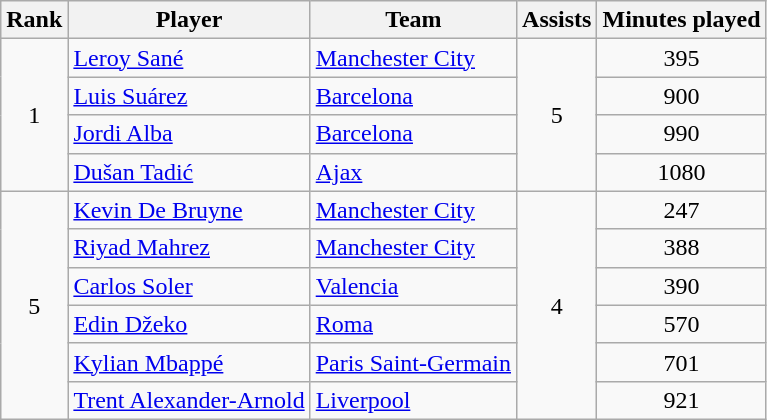<table class="wikitable" style="text-align:center">
<tr>
<th>Rank</th>
<th>Player</th>
<th>Team</th>
<th>Assists</th>
<th>Minutes played</th>
</tr>
<tr>
<td rowspan="4">1</td>
<td align=left> <a href='#'>Leroy Sané</a></td>
<td align=left> <a href='#'>Manchester City</a></td>
<td rowspan="4">5</td>
<td>395</td>
</tr>
<tr>
<td align=left> <a href='#'>Luis Suárez</a></td>
<td align=left> <a href='#'>Barcelona</a></td>
<td>900</td>
</tr>
<tr>
<td align=left> <a href='#'>Jordi Alba</a></td>
<td align=left> <a href='#'>Barcelona</a></td>
<td>990</td>
</tr>
<tr>
<td align=left> <a href='#'>Dušan Tadić</a></td>
<td align=left> <a href='#'>Ajax</a></td>
<td>1080</td>
</tr>
<tr>
<td rowspan="6">5</td>
<td align=left> <a href='#'>Kevin De Bruyne</a></td>
<td align=left> <a href='#'>Manchester City</a></td>
<td rowspan="6">4</td>
<td>247</td>
</tr>
<tr>
<td align=left> <a href='#'>Riyad Mahrez</a></td>
<td align=left> <a href='#'>Manchester City</a></td>
<td>388</td>
</tr>
<tr>
<td align=left> <a href='#'>Carlos Soler</a></td>
<td align=left> <a href='#'>Valencia</a></td>
<td>390</td>
</tr>
<tr>
<td align=left> <a href='#'>Edin Džeko</a></td>
<td align=left> <a href='#'>Roma</a></td>
<td>570</td>
</tr>
<tr>
<td align=left> <a href='#'>Kylian Mbappé</a></td>
<td align=left> <a href='#'>Paris Saint-Germain</a></td>
<td>701</td>
</tr>
<tr>
<td align=left> <a href='#'>Trent Alexander-Arnold</a></td>
<td align=left> <a href='#'>Liverpool</a></td>
<td>921</td>
</tr>
</table>
